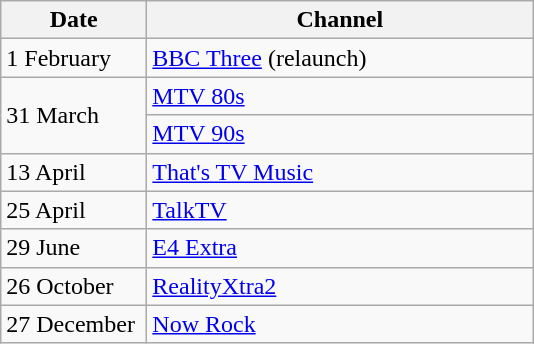<table class="wikitable">
<tr>
<th width=90>Date</th>
<th width=250>Channel</th>
</tr>
<tr>
<td>1 February</td>
<td><a href='#'>BBC Three</a> (relaunch)</td>
</tr>
<tr>
<td rowspan="2">31 March</td>
<td><a href='#'>MTV 80s</a></td>
</tr>
<tr>
<td><a href='#'>MTV 90s</a></td>
</tr>
<tr>
<td>13 April</td>
<td><a href='#'>That's TV Music</a></td>
</tr>
<tr>
<td>25 April</td>
<td><a href='#'>TalkTV</a></td>
</tr>
<tr>
<td>29 June</td>
<td><a href='#'>E4 Extra</a></td>
</tr>
<tr>
<td>26 October</td>
<td><a href='#'>RealityXtra2</a></td>
</tr>
<tr>
<td>27 December</td>
<td><a href='#'>Now Rock</a></td>
</tr>
</table>
